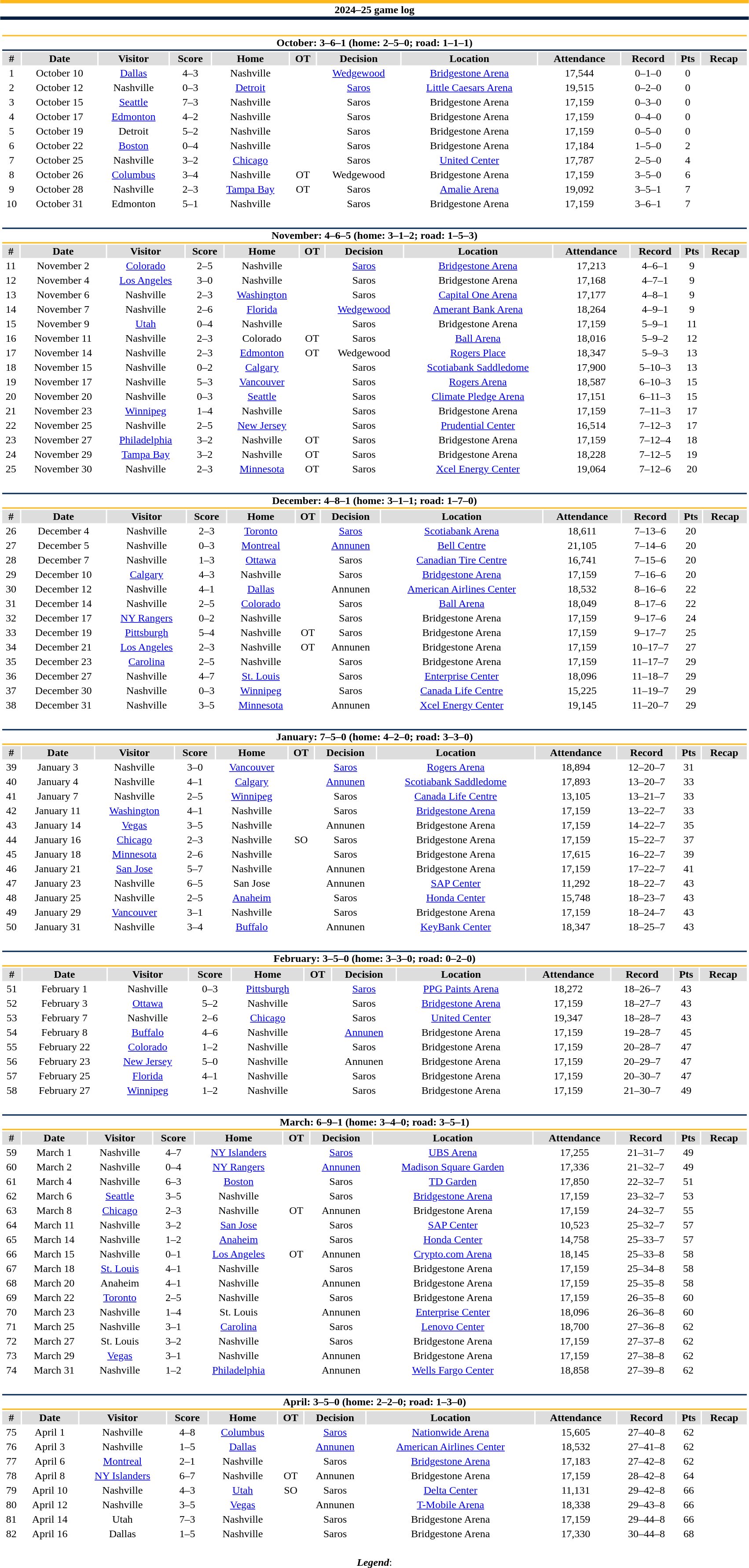<table class="toccolours" style="width:90%; clear:both; margin:1.5em auto; text-align:center;">
<tr>
<th colspan="12" style="background:#FFFFFF; border-top:#FFB81C 5px solid; border-bottom:#041E42 5px solid;">2024–25 game log</th>
</tr>
<tr>
<td colspan="12"><br><table class="toccolours collapsible collapsed" style="width:100%;">
<tr>
<th colspan="12" style="background:#FFFFFF; border-top:#FFB81C 2px solid; border-bottom:#041E42 2px solid;">October: 3–6–1 (home: 2–5–0; road: 1–1–1)</th>
</tr>
<tr style="background:#ddd;">
<th>#</th>
<th>Date</th>
<th>Visitor</th>
<th>Score</th>
<th>Home</th>
<th>OT</th>
<th>Decision</th>
<th>Location</th>
<th>Attendance</th>
<th>Record</th>
<th>Pts</th>
<th>Recap</th>
</tr>
<tr>
<td>1</td>
<td>October 10</td>
<td><a href='#'>Dallas</a></td>
<td>4–3</td>
<td>Nashville</td>
<td></td>
<td><a href='#'>Wedgewood</a></td>
<td><a href='#'>Bridgestone Arena</a></td>
<td>17,544</td>
<td>0–1–0</td>
<td>0</td>
<td></td>
</tr>
<tr>
<td>2</td>
<td>October 12</td>
<td>Nashville</td>
<td>0–3</td>
<td><a href='#'>Detroit</a></td>
<td></td>
<td><a href='#'>Saros</a></td>
<td><a href='#'>Little Caesars Arena</a></td>
<td>19,515</td>
<td>0–2–0</td>
<td>0</td>
<td></td>
</tr>
<tr>
<td>3</td>
<td>October 15</td>
<td><a href='#'>Seattle</a></td>
<td>7–3</td>
<td>Nashville</td>
<td></td>
<td>Saros</td>
<td>Bridgestone Arena</td>
<td>17,159</td>
<td>0–3–0</td>
<td>0</td>
<td></td>
</tr>
<tr>
<td>4</td>
<td>October 17</td>
<td><a href='#'>Edmonton</a></td>
<td>4–2</td>
<td>Nashville</td>
<td></td>
<td>Saros</td>
<td>Bridgestone Arena</td>
<td>17,159</td>
<td>0–4–0</td>
<td>0</td>
<td></td>
</tr>
<tr>
<td>5</td>
<td>October 19</td>
<td>Detroit</td>
<td>5–2</td>
<td>Nashville</td>
<td></td>
<td>Saros</td>
<td>Bridgestone Arena</td>
<td>17,159</td>
<td>0–5–0</td>
<td>0</td>
<td></td>
</tr>
<tr>
<td>6</td>
<td>October 22</td>
<td><a href='#'>Boston</a></td>
<td>0–4</td>
<td>Nashville</td>
<td></td>
<td>Saros</td>
<td>Bridgestone Arena</td>
<td>17,184</td>
<td>1–5–0</td>
<td>2</td>
<td></td>
</tr>
<tr>
<td>7</td>
<td>October 25</td>
<td>Nashville</td>
<td>3–2</td>
<td><a href='#'>Chicago</a></td>
<td></td>
<td>Saros</td>
<td><a href='#'>United Center</a></td>
<td>17,787</td>
<td>2–5–0</td>
<td>4</td>
<td></td>
</tr>
<tr>
<td>8</td>
<td>October 26</td>
<td><a href='#'>Columbus</a></td>
<td>3–4</td>
<td>Nashville</td>
<td>OT</td>
<td>Wedgewood</td>
<td>Bridgestone Arena</td>
<td>17,159</td>
<td>3–5–0</td>
<td>6</td>
<td></td>
</tr>
<tr>
<td>9</td>
<td>October 28</td>
<td>Nashville</td>
<td>2–3</td>
<td><a href='#'>Tampa Bay</a></td>
<td>OT</td>
<td>Saros</td>
<td><a href='#'>Amalie Arena</a></td>
<td>19,092</td>
<td>3–5–1</td>
<td>7</td>
<td></td>
</tr>
<tr>
<td>10</td>
<td>October 31</td>
<td>Edmonton</td>
<td>5–1</td>
<td>Nashville</td>
<td></td>
<td>Saros</td>
<td>Bridgestone Arena</td>
<td>17,159</td>
<td>3–6–1</td>
<td>7</td>
<td></td>
</tr>
</table>
</td>
</tr>
<tr>
<td colspan="12"><br><table class="toccolours collapsible collapsed" style="width:100%;">
<tr>
<th colspan="12" style="background:#FFFFFF; border-top:#002654 2px solid; border-bottom:#FCB514 2px solid;">November: 4–6–5 (home: 3–1–2; road: 1–5–3)</th>
</tr>
<tr style="background:#ddd;">
<th>#</th>
<th>Date</th>
<th>Visitor</th>
<th>Score</th>
<th>Home</th>
<th>OT</th>
<th>Decision</th>
<th>Location</th>
<th>Attendance</th>
<th>Record</th>
<th>Pts</th>
<th>Recap</th>
</tr>
<tr>
<td>11</td>
<td>November 2</td>
<td><a href='#'>Colorado</a></td>
<td>2–5</td>
<td>Nashville</td>
<td></td>
<td><a href='#'>Saros</a></td>
<td><a href='#'>Bridgestone Arena</a></td>
<td>17,213</td>
<td>4–6–1</td>
<td>9</td>
<td></td>
</tr>
<tr>
<td>12</td>
<td>November 4</td>
<td><a href='#'>Los Angeles</a></td>
<td>3–0</td>
<td>Nashville</td>
<td></td>
<td>Saros</td>
<td>Bridgestone Arena</td>
<td>17,168</td>
<td>4–7–1</td>
<td>9</td>
<td></td>
</tr>
<tr>
<td>13</td>
<td>November 6</td>
<td>Nashville</td>
<td>2–3</td>
<td><a href='#'>Washington</a></td>
<td></td>
<td>Saros</td>
<td><a href='#'>Capital One Arena</a></td>
<td>17,177</td>
<td>4–8–1</td>
<td>9</td>
<td></td>
</tr>
<tr>
<td>14</td>
<td>November 7</td>
<td>Nashville</td>
<td>2–6</td>
<td><a href='#'>Florida</a></td>
<td></td>
<td><a href='#'>Wedgewood</a></td>
<td><a href='#'>Amerant Bank Arena</a></td>
<td>18,264</td>
<td>4–9–1</td>
<td>9</td>
<td></td>
</tr>
<tr>
<td>15</td>
<td>November 9</td>
<td><a href='#'>Utah</a></td>
<td>0–4</td>
<td>Nashville</td>
<td></td>
<td>Saros</td>
<td>Bridgestone Arena</td>
<td>17,159</td>
<td>5–9–1</td>
<td>11</td>
<td></td>
</tr>
<tr>
<td>16</td>
<td>November 11</td>
<td>Nashville</td>
<td>2–3</td>
<td>Colorado</td>
<td>OT</td>
<td>Saros</td>
<td><a href='#'>Ball Arena</a></td>
<td>18,016</td>
<td>5–9–2</td>
<td>12</td>
<td></td>
</tr>
<tr>
<td>17</td>
<td>November 14</td>
<td>Nashville</td>
<td>2–3</td>
<td><a href='#'>Edmonton</a></td>
<td>OT</td>
<td>Wedgewood</td>
<td><a href='#'>Rogers Place</a></td>
<td>18,347</td>
<td>5–9–3</td>
<td>13</td>
<td></td>
</tr>
<tr>
<td>18</td>
<td>November 15</td>
<td>Nashville</td>
<td>0–2</td>
<td><a href='#'>Calgary</a></td>
<td></td>
<td>Saros</td>
<td><a href='#'>Scotiabank Saddledome</a></td>
<td>17,900</td>
<td>5–10–3</td>
<td>13</td>
<td></td>
</tr>
<tr>
<td>19</td>
<td>November 17</td>
<td>Nashville</td>
<td>5–3</td>
<td><a href='#'>Vancouver</a></td>
<td></td>
<td>Saros</td>
<td><a href='#'>Rogers Arena</a></td>
<td>18,587</td>
<td>6–10–3</td>
<td>15</td>
<td></td>
</tr>
<tr>
<td>20</td>
<td>November 20</td>
<td>Nashville</td>
<td>0–3</td>
<td><a href='#'>Seattle</a></td>
<td></td>
<td>Saros</td>
<td><a href='#'>Climate Pledge Arena</a></td>
<td>17,151</td>
<td>6–11–3</td>
<td>15</td>
<td></td>
</tr>
<tr>
<td>21</td>
<td>November 23</td>
<td><a href='#'>Winnipeg</a></td>
<td>1–4</td>
<td>Nashville</td>
<td></td>
<td>Saros</td>
<td>Bridgestone Arena</td>
<td>17,159</td>
<td>7–11–3</td>
<td>17</td>
<td></td>
</tr>
<tr>
<td>22</td>
<td>November 25</td>
<td>Nashville</td>
<td>2–5</td>
<td><a href='#'>New Jersey</a></td>
<td></td>
<td>Saros</td>
<td><a href='#'>Prudential Center</a></td>
<td>16,514</td>
<td>7–12–3</td>
<td>17</td>
<td></td>
</tr>
<tr>
<td>23</td>
<td>November 27</td>
<td><a href='#'>Philadelphia</a></td>
<td>3–2</td>
<td>Nashville</td>
<td>OT</td>
<td>Saros</td>
<td>Bridgestone Arena</td>
<td>17,159</td>
<td>7–12–4</td>
<td>18</td>
<td></td>
</tr>
<tr>
<td>24</td>
<td>November 29</td>
<td><a href='#'>Tampa Bay</a></td>
<td>3–2</td>
<td>Nashville</td>
<td>OT</td>
<td>Saros</td>
<td>Bridgestone Arena</td>
<td>18,228</td>
<td>7–12–5</td>
<td>19</td>
<td></td>
</tr>
<tr>
<td>25</td>
<td>November 30</td>
<td>Nashville</td>
<td>2–3</td>
<td><a href='#'>Minnesota</a></td>
<td>OT</td>
<td>Saros</td>
<td><a href='#'>Xcel Energy Center</a></td>
<td>19,064</td>
<td>7–12–6</td>
<td>20</td>
<td></td>
</tr>
</table>
</td>
</tr>
<tr>
<td colspan="12"><br><table class="toccolours collapsible collapsed" style="width:100%;">
<tr>
<th colspan="12" style="background:#FFFFFF; border-top:#002654 2px solid; border-bottom:#FCB514 2px solid;">December: 4–8–1 (home: 3–1–1; road: 1–7–0)</th>
</tr>
<tr style="background:#ddd;">
<th>#</th>
<th>Date</th>
<th>Visitor</th>
<th>Score</th>
<th>Home</th>
<th>OT</th>
<th>Decision</th>
<th>Location</th>
<th>Attendance</th>
<th>Record</th>
<th>Pts</th>
<th>Recap</th>
</tr>
<tr>
<td>26</td>
<td>December 4</td>
<td>Nashville</td>
<td>2–3</td>
<td><a href='#'>Toronto</a></td>
<td></td>
<td><a href='#'>Saros</a></td>
<td><a href='#'>Scotiabank Arena</a></td>
<td>18,611</td>
<td>7–13–6</td>
<td>20</td>
<td></td>
</tr>
<tr>
<td>27</td>
<td>December 5</td>
<td>Nashville</td>
<td>0–3</td>
<td><a href='#'>Montreal</a></td>
<td></td>
<td><a href='#'>Annunen</a></td>
<td><a href='#'>Bell Centre</a></td>
<td>21,105</td>
<td>7–14–6</td>
<td>20</td>
<td></td>
</tr>
<tr>
<td>28</td>
<td>December 7</td>
<td>Nashville</td>
<td>1–3</td>
<td><a href='#'>Ottawa</a></td>
<td></td>
<td>Saros</td>
<td><a href='#'>Canadian Tire Centre</a></td>
<td>16,741</td>
<td>7–15–6</td>
<td>20</td>
<td></td>
</tr>
<tr>
<td>29</td>
<td>December 10</td>
<td><a href='#'>Calgary</a></td>
<td>4–3</td>
<td>Nashville</td>
<td></td>
<td>Saros</td>
<td><a href='#'>Bridgestone Arena</a></td>
<td>17,159</td>
<td>7–16–6</td>
<td>20</td>
<td></td>
</tr>
<tr>
<td>30</td>
<td>December 12</td>
<td>Nashville</td>
<td>4–1</td>
<td><a href='#'>Dallas</a></td>
<td></td>
<td>Annunen</td>
<td><a href='#'>American Airlines Center</a></td>
<td>18,532</td>
<td>8–16–6</td>
<td>22</td>
<td></td>
</tr>
<tr>
<td>31</td>
<td>December 14</td>
<td>Nashville</td>
<td>2–5</td>
<td><a href='#'>Colorado</a></td>
<td></td>
<td>Saros</td>
<td><a href='#'>Ball Arena</a></td>
<td>18,049</td>
<td>8–17–6</td>
<td>22</td>
<td></td>
</tr>
<tr>
<td>32</td>
<td>December 17</td>
<td><a href='#'>NY Rangers</a></td>
<td>0–2</td>
<td>Nashville</td>
<td></td>
<td>Saros</td>
<td>Bridgestone Arena</td>
<td>17,159</td>
<td>9–17–6</td>
<td>24</td>
<td></td>
</tr>
<tr>
<td>33</td>
<td>December 19</td>
<td><a href='#'>Pittsburgh</a></td>
<td>5–4</td>
<td>Nashville</td>
<td>OT</td>
<td>Saros</td>
<td>Bridgestone Arena</td>
<td>17,159</td>
<td>9–17–7</td>
<td>25</td>
<td></td>
</tr>
<tr>
<td>34</td>
<td>December 21</td>
<td><a href='#'>Los Angeles</a></td>
<td>2–3</td>
<td>Nashville</td>
<td>OT</td>
<td>Annunen</td>
<td>Bridgestone Arena</td>
<td>17,159</td>
<td>10–17–7</td>
<td>27</td>
<td></td>
</tr>
<tr>
<td>35</td>
<td>December 23</td>
<td><a href='#'>Carolina</a></td>
<td>2–5</td>
<td>Nashville</td>
<td></td>
<td>Saros</td>
<td>Bridgestone Arena</td>
<td>17,159</td>
<td>11–17–7</td>
<td>29</td>
<td></td>
</tr>
<tr>
<td>36</td>
<td>December 27</td>
<td>Nashville</td>
<td>4–7</td>
<td><a href='#'>St. Louis</a></td>
<td></td>
<td>Saros</td>
<td><a href='#'>Enterprise Center</a></td>
<td>18,096</td>
<td>11–18–7</td>
<td>29</td>
<td></td>
</tr>
<tr>
<td>37</td>
<td>December 30</td>
<td>Nashville</td>
<td>0–3</td>
<td><a href='#'>Winnipeg</a></td>
<td></td>
<td>Saros</td>
<td><a href='#'>Canada Life Centre</a></td>
<td>15,225</td>
<td>11–19–7</td>
<td>29</td>
<td></td>
</tr>
<tr>
<td>38</td>
<td>December 31</td>
<td>Nashville</td>
<td>3–5</td>
<td><a href='#'>Minnesota</a></td>
<td></td>
<td>Annunen</td>
<td><a href='#'>Xcel Energy Center</a></td>
<td>19,145</td>
<td>11–20–7</td>
<td>29</td>
<td></td>
</tr>
</table>
</td>
</tr>
<tr>
<td colspan="12"><br><table class="toccolours collapsible collapsed" style="width:100%;">
<tr>
<th colspan="12" style="background:#FFFFFF; border-top:#002654 2px solid; border-bottom:#FCB514 2px solid;">January: 7–5–0 (home: 4–2–0; road: 3–3–0)</th>
</tr>
<tr style="background:#ddd;">
<th>#</th>
<th>Date</th>
<th>Visitor</th>
<th>Score</th>
<th>Home</th>
<th>OT</th>
<th>Decision</th>
<th>Location</th>
<th>Attendance</th>
<th>Record</th>
<th>Pts</th>
<th>Recap</th>
</tr>
<tr>
<td>39</td>
<td>January 3</td>
<td>Nashville</td>
<td>3–0</td>
<td><a href='#'>Vancouver</a></td>
<td></td>
<td><a href='#'>Saros</a></td>
<td><a href='#'>Rogers Arena</a></td>
<td>18,894</td>
<td>12–20–7</td>
<td>31</td>
<td></td>
</tr>
<tr>
<td>40</td>
<td>January 4</td>
<td>Nashville</td>
<td>4–1</td>
<td><a href='#'>Calgary</a></td>
<td></td>
<td><a href='#'>Annunen</a></td>
<td><a href='#'>Scotiabank Saddledome</a></td>
<td>17,893</td>
<td>13–20–7</td>
<td>33</td>
<td></td>
</tr>
<tr>
<td>41</td>
<td>January 7</td>
<td>Nashville</td>
<td>2–5</td>
<td><a href='#'>Winnipeg</a></td>
<td></td>
<td>Saros</td>
<td><a href='#'>Canada Life Centre</a></td>
<td>13,105</td>
<td>13–21–7</td>
<td>33</td>
<td></td>
</tr>
<tr>
<td>42</td>
<td>January 11</td>
<td><a href='#'>Washington</a></td>
<td>4–1</td>
<td>Nashville</td>
<td></td>
<td>Saros</td>
<td><a href='#'>Bridgestone Arena</a></td>
<td>17,159</td>
<td>13–22–7</td>
<td>33</td>
<td></td>
</tr>
<tr>
<td>43</td>
<td>January 14</td>
<td><a href='#'>Vegas</a></td>
<td>3–5</td>
<td>Nashville</td>
<td></td>
<td>Annunen</td>
<td>Bridgestone Arena</td>
<td>17,159</td>
<td>14–22–7</td>
<td>35</td>
<td></td>
</tr>
<tr>
<td>44</td>
<td>January 16</td>
<td><a href='#'>Chicago</a></td>
<td>2–3</td>
<td>Nashville</td>
<td>SO</td>
<td>Saros</td>
<td>Bridgestone Arena</td>
<td>17,159</td>
<td>15–22–7</td>
<td>37</td>
<td></td>
</tr>
<tr>
<td>45</td>
<td>January 18</td>
<td><a href='#'>Minnesota</a></td>
<td>2–6</td>
<td>Nashville</td>
<td></td>
<td>Saros</td>
<td>Bridgestone Arena</td>
<td>17,615</td>
<td>16–22–7</td>
<td>39</td>
<td></td>
</tr>
<tr>
<td>46</td>
<td>January 21</td>
<td><a href='#'>San Jose</a></td>
<td>5–7</td>
<td>Nashville</td>
<td></td>
<td>Annunen</td>
<td>Bridgestone Arena</td>
<td>17,159</td>
<td>17–22–7</td>
<td>41</td>
<td></td>
</tr>
<tr>
<td>47</td>
<td>January 23</td>
<td>Nashville</td>
<td>6–5</td>
<td>San Jose</td>
<td></td>
<td>Annunen</td>
<td><a href='#'>SAP Center</a></td>
<td>11,292</td>
<td>18–22–7</td>
<td>43</td>
<td></td>
</tr>
<tr>
<td>48</td>
<td>January 25</td>
<td>Nashville</td>
<td>2–5</td>
<td><a href='#'>Anaheim</a></td>
<td></td>
<td>Saros</td>
<td><a href='#'>Honda Center</a></td>
<td>15,748</td>
<td>18–23–7</td>
<td>43</td>
<td></td>
</tr>
<tr>
<td>49</td>
<td>January 29</td>
<td><a href='#'>Vancouver</a></td>
<td>3–1</td>
<td>Nashville</td>
<td></td>
<td>Saros</td>
<td>Bridgestone Arena</td>
<td>17,159</td>
<td>18–24–7</td>
<td>43</td>
<td></td>
</tr>
<tr>
<td>50</td>
<td>January 31</td>
<td>Nashville</td>
<td>3–4</td>
<td><a href='#'>Buffalo</a></td>
<td></td>
<td>Annunen</td>
<td><a href='#'>KeyBank Center</a></td>
<td>18,347</td>
<td>18–25–7</td>
<td>43</td>
<td></td>
</tr>
</table>
</td>
</tr>
<tr>
<td colspan="12"><br><table class="toccolours collapsible collapsed" style="width:100%;">
<tr>
<th colspan="12" style="background:#FFFFFF; border-top:#002654 2px solid; border-bottom:#FCB514 2px solid;">February: 3–5–0 (home: 3–3–0; road: 0–2–0)</th>
</tr>
<tr style="background:#ddd;">
<th>#</th>
<th>Date</th>
<th>Visitor</th>
<th>Score</th>
<th>Home</th>
<th>OT</th>
<th>Decision</th>
<th>Location</th>
<th>Attendance</th>
<th>Record</th>
<th>Pts</th>
<th>Recap</th>
</tr>
<tr>
<td>51</td>
<td>February 1</td>
<td>Nashville</td>
<td>0–3</td>
<td><a href='#'>Pittsburgh</a></td>
<td></td>
<td><a href='#'>Saros</a></td>
<td><a href='#'>PPG Paints Arena</a></td>
<td>18,272</td>
<td>18–26–7</td>
<td>43</td>
<td></td>
</tr>
<tr>
<td>52</td>
<td>February 3</td>
<td><a href='#'>Ottawa</a></td>
<td>5–2</td>
<td>Nashville</td>
<td></td>
<td>Saros</td>
<td><a href='#'>Bridgestone Arena</a></td>
<td>17,159</td>
<td>18–27–7</td>
<td>43</td>
<td></td>
</tr>
<tr>
<td>53</td>
<td>February 7</td>
<td>Nashville</td>
<td>2–6</td>
<td><a href='#'>Chicago</a></td>
<td></td>
<td>Saros</td>
<td><a href='#'>United Center</a></td>
<td>19,347</td>
<td>18–28–7</td>
<td>43</td>
<td></td>
</tr>
<tr>
<td>54</td>
<td>February 8</td>
<td><a href='#'>Buffalo</a></td>
<td>4–6</td>
<td>Nashville</td>
<td></td>
<td><a href='#'>Annunen</a></td>
<td>Bridgestone Arena</td>
<td>17,159</td>
<td>19–28–7</td>
<td>45</td>
<td></td>
</tr>
<tr>
<td>55</td>
<td>February 22</td>
<td><a href='#'>Colorado</a></td>
<td>1–2</td>
<td>Nashville</td>
<td></td>
<td>Saros</td>
<td>Bridgestone Arena</td>
<td>17,159</td>
<td>20–28–7</td>
<td>47</td>
<td></td>
</tr>
<tr>
<td>56</td>
<td>February 23</td>
<td><a href='#'>New Jersey</a></td>
<td>5–0</td>
<td>Nashville</td>
<td></td>
<td>Annunen</td>
<td>Bridgestone Arena</td>
<td>17,159</td>
<td>20–29–7</td>
<td>47</td>
<td></td>
</tr>
<tr>
<td>57</td>
<td>February 25</td>
<td><a href='#'>Florida</a></td>
<td>4–1</td>
<td>Nashville</td>
<td></td>
<td>Saros</td>
<td>Bridgestone Arena</td>
<td>17,159</td>
<td>20–30–7</td>
<td>47</td>
<td></td>
</tr>
<tr>
<td>58</td>
<td>February 27</td>
<td><a href='#'>Winnipeg</a></td>
<td>1–2</td>
<td>Nashville</td>
<td></td>
<td>Saros</td>
<td>Bridgestone Arena</td>
<td>17,159</td>
<td>21–30–7</td>
<td>49</td>
<td></td>
</tr>
</table>
</td>
</tr>
<tr>
<td colspan="12"><br><table class="toccolours collapsible collapsed" style="width:100%;">
<tr>
<th colspan="12" style="background:#FFFFFF; border-top:#002654 2px solid; border-bottom:#FCB514 2px solid;">March: 6–9–1 (home: 3–4–0; road: 3–5–1)</th>
</tr>
<tr style="background:#ddd;">
<th>#</th>
<th>Date</th>
<th>Visitor</th>
<th>Score</th>
<th>Home</th>
<th>OT</th>
<th>Decision</th>
<th>Location</th>
<th>Attendance</th>
<th>Record</th>
<th>Pts</th>
<th>Recap</th>
</tr>
<tr>
<td>59</td>
<td>March 1</td>
<td>Nashville</td>
<td>4–7</td>
<td><a href='#'>NY Islanders</a></td>
<td></td>
<td><a href='#'>Saros</a></td>
<td><a href='#'>UBS Arena</a></td>
<td>17,255</td>
<td>21–31–7</td>
<td>49</td>
<td></td>
</tr>
<tr>
<td>60</td>
<td>March 2</td>
<td>Nashville</td>
<td>0–4</td>
<td><a href='#'>NY Rangers</a></td>
<td></td>
<td><a href='#'>Annunen</a></td>
<td><a href='#'>Madison Square Garden</a></td>
<td>17,336</td>
<td>21–32–7</td>
<td>49</td>
<td></td>
</tr>
<tr>
<td>61</td>
<td>March 4</td>
<td>Nashville</td>
<td>6–3</td>
<td><a href='#'>Boston</a></td>
<td></td>
<td>Saros</td>
<td><a href='#'>TD Garden</a></td>
<td>17,850</td>
<td>22–32–7</td>
<td>51</td>
<td></td>
</tr>
<tr>
<td>62</td>
<td>March 6</td>
<td><a href='#'>Seattle</a></td>
<td>3–5</td>
<td>Nashville</td>
<td></td>
<td>Saros</td>
<td><a href='#'>Bridgestone Arena</a></td>
<td>17,159</td>
<td>23–32–7</td>
<td>53</td>
<td></td>
</tr>
<tr>
<td>63</td>
<td>March 8</td>
<td><a href='#'>Chicago</a></td>
<td>2–3</td>
<td>Nashville</td>
<td>OT</td>
<td>Annunen</td>
<td>Bridgestone Arena</td>
<td>17,159</td>
<td>24–32–7</td>
<td>55</td>
<td></td>
</tr>
<tr>
<td>64</td>
<td>March 11</td>
<td>Nashville</td>
<td>3–2</td>
<td><a href='#'>San Jose</a></td>
<td></td>
<td>Saros</td>
<td><a href='#'>SAP Center</a></td>
<td>10,523</td>
<td>25–32–7</td>
<td>57</td>
<td></td>
</tr>
<tr>
<td>65</td>
<td>March 14</td>
<td>Nashville</td>
<td>1–2</td>
<td><a href='#'>Anaheim</a></td>
<td></td>
<td>Saros</td>
<td><a href='#'>Honda Center</a></td>
<td>14,758</td>
<td>25–33–7</td>
<td>57</td>
<td></td>
</tr>
<tr>
<td>66</td>
<td>March 15</td>
<td>Nashville</td>
<td>0–1</td>
<td><a href='#'>Los Angeles</a></td>
<td>OT</td>
<td>Annunen</td>
<td><a href='#'>Crypto.com Arena</a></td>
<td>18,145</td>
<td>25–33–8</td>
<td>58</td>
<td></td>
</tr>
<tr>
<td>67</td>
<td>March 18</td>
<td><a href='#'>St. Louis</a></td>
<td>4–1</td>
<td>Nashville</td>
<td></td>
<td>Saros</td>
<td>Bridgestone Arena</td>
<td>17,159</td>
<td>25–34–8</td>
<td>58</td>
<td></td>
</tr>
<tr>
<td>68</td>
<td>March 20</td>
<td>Anaheim</td>
<td>4–1</td>
<td>Nashville</td>
<td></td>
<td>Annunen</td>
<td>Bridgestone Arena</td>
<td>17,159</td>
<td>25–35–8</td>
<td>58</td>
<td></td>
</tr>
<tr>
<td>69</td>
<td>March 22</td>
<td><a href='#'>Toronto</a></td>
<td>2–5</td>
<td>Nashville</td>
<td></td>
<td>Saros</td>
<td>Bridgestone Arena</td>
<td>17,159</td>
<td>26–35–8</td>
<td>60</td>
<td></td>
</tr>
<tr>
<td>70</td>
<td>March 23</td>
<td>Nashville</td>
<td>1–4</td>
<td>St. Louis</td>
<td></td>
<td>Annunen</td>
<td><a href='#'>Enterprise Center</a></td>
<td>18,096</td>
<td>26–36–8</td>
<td>60</td>
<td></td>
</tr>
<tr>
<td>71</td>
<td>March 25</td>
<td>Nashville</td>
<td>3–1</td>
<td><a href='#'>Carolina</a></td>
<td></td>
<td>Saros</td>
<td><a href='#'>Lenovo Center</a></td>
<td>18,700</td>
<td>27–36–8</td>
<td>62</td>
<td></td>
</tr>
<tr>
<td>72</td>
<td>March 27</td>
<td>St. Louis</td>
<td>3–2</td>
<td>Nashville</td>
<td></td>
<td>Saros</td>
<td>Bridgestone Arena</td>
<td>17,159</td>
<td>27–37–8</td>
<td>62</td>
<td></td>
</tr>
<tr>
<td>73</td>
<td>March 29</td>
<td><a href='#'>Vegas</a></td>
<td>3–1</td>
<td>Nashville</td>
<td></td>
<td>Annunen</td>
<td>Bridgestone Arena</td>
<td>17,159</td>
<td>27–38–8</td>
<td>62</td>
<td></td>
</tr>
<tr>
<td>74</td>
<td>March 31</td>
<td>Nashville</td>
<td>1–2</td>
<td><a href='#'>Philadelphia</a></td>
<td></td>
<td>Annunen</td>
<td><a href='#'>Wells Fargo Center</a></td>
<td>18,858</td>
<td>27–39–8</td>
<td>62</td>
<td></td>
</tr>
</table>
</td>
</tr>
<tr>
<td colspan="12"><br><table class="toccolours collapsible collapsed" style="width:100%;">
<tr>
<th colspan="12" style="background:#FFFFFF; border-top:#002654 2px solid; border-bottom:#FCB514 2px solid;">April: 3–5–0 (home: 2–2–0; road: 1–3–0)</th>
</tr>
<tr style="background:#ddd;">
<th>#</th>
<th>Date</th>
<th>Visitor</th>
<th>Score</th>
<th>Home</th>
<th>OT</th>
<th>Decision</th>
<th>Location</th>
<th>Attendance</th>
<th>Record</th>
<th>Pts</th>
<th>Recap</th>
</tr>
<tr>
<td>75</td>
<td>April 1</td>
<td>Nashville</td>
<td>4–8</td>
<td><a href='#'>Columbus</a></td>
<td></td>
<td><a href='#'>Saros</a></td>
<td><a href='#'>Nationwide Arena</a></td>
<td>15,605</td>
<td>27–40–8</td>
<td>62</td>
<td></td>
</tr>
<tr>
<td>76</td>
<td>April 3</td>
<td>Nashville</td>
<td>1–5</td>
<td><a href='#'>Dallas</a></td>
<td></td>
<td><a href='#'>Annunen</a></td>
<td><a href='#'>American Airlines Center</a></td>
<td>18,532</td>
<td>27–41–8</td>
<td>62</td>
<td></td>
</tr>
<tr>
<td>77</td>
<td>April 6</td>
<td><a href='#'>Montreal</a></td>
<td>2–1</td>
<td>Nashville</td>
<td></td>
<td>Saros</td>
<td><a href='#'>Bridgestone Arena</a></td>
<td>17,183</td>
<td>27–42–8</td>
<td>62</td>
<td></td>
</tr>
<tr>
<td>78</td>
<td>April 8</td>
<td><a href='#'>NY Islanders</a></td>
<td>6–7</td>
<td>Nashville</td>
<td>OT</td>
<td>Annunen</td>
<td>Bridgestone Arena</td>
<td>17,159</td>
<td>28–42–8</td>
<td>64</td>
<td></td>
</tr>
<tr>
<td>79</td>
<td>April 10</td>
<td>Nashville</td>
<td>4–3</td>
<td><a href='#'>Utah</a></td>
<td>SO</td>
<td>Saros</td>
<td><a href='#'>Delta Center</a></td>
<td>11,131</td>
<td>29–42–8</td>
<td>66</td>
<td></td>
</tr>
<tr>
<td>80</td>
<td>April 12</td>
<td>Nashville</td>
<td>3–5</td>
<td><a href='#'>Vegas</a></td>
<td></td>
<td>Annunen</td>
<td><a href='#'>T-Mobile Arena</a></td>
<td>18,338</td>
<td>29–43–8</td>
<td>66</td>
<td></td>
</tr>
<tr>
<td>81</td>
<td>April 14</td>
<td>Utah</td>
<td>7–3</td>
<td>Nashville</td>
<td></td>
<td>Saros</td>
<td>Bridgestone Arena</td>
<td>17,159</td>
<td>29–44–8</td>
<td>66</td>
<td></td>
</tr>
<tr>
<td>82</td>
<td>April 16</td>
<td>Dallas</td>
<td>1–5</td>
<td>Nashville</td>
<td></td>
<td>Saros</td>
<td>Bridgestone Arena</td>
<td>17,330</td>
<td>30–44–8</td>
<td>68</td>
<td></td>
</tr>
</table>
</td>
</tr>
<tr>
<td colspan="12" style="text-align:center;"><br><strong><em>Legend</em></strong>:


</td>
</tr>
</table>
